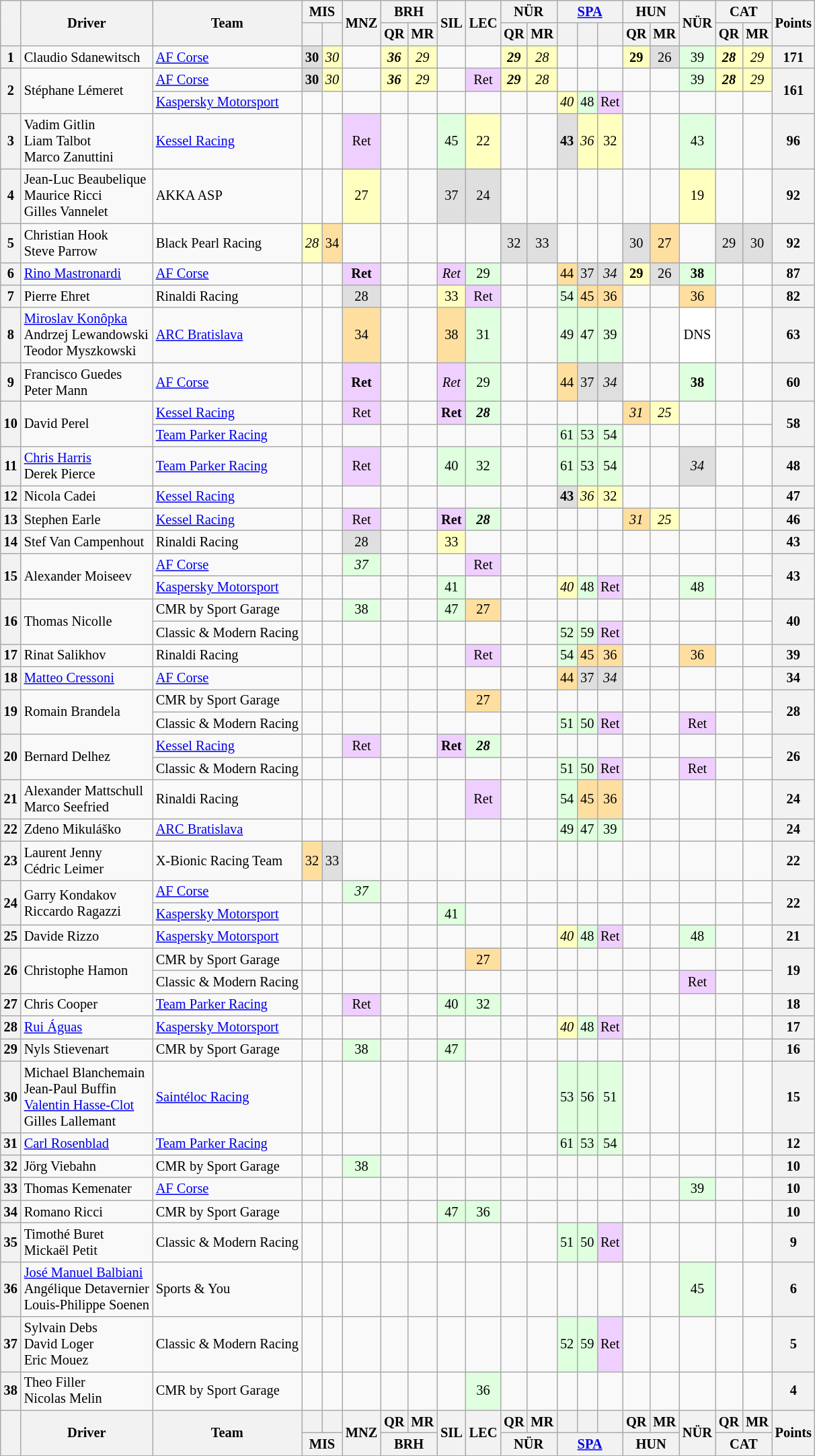<table class="wikitable" style="font-size: 85%; text-align:center;">
<tr>
<th rowspan=2></th>
<th rowspan=2>Driver</th>
<th rowspan=2>Team</th>
<th colspan=2>MIS<br></th>
<th rowspan=2>MNZ<br></th>
<th colspan=2>BRH<br></th>
<th rowspan=2>SIL<br></th>
<th rowspan=2>LEC<br></th>
<th colspan=2>NÜR<br></th>
<th colspan=3><a href='#'>SPA</a><br></th>
<th colspan=2>HUN<br></th>
<th rowspan=2>NÜR<br></th>
<th colspan=2>CAT<br></th>
<th rowspan=2>Points</th>
</tr>
<tr>
<th></th>
<th></th>
<th>QR</th>
<th>MR</th>
<th>QR</th>
<th>MR</th>
<th></th>
<th></th>
<th></th>
<th>QR</th>
<th>MR</th>
<th>QR</th>
<th>MR</th>
</tr>
<tr>
<th>1</th>
<td align=left> Claudio Sdanewitsch</td>
<td align=left> <a href='#'>AF Corse</a></td>
<td style="background:#DFDFDF;"><strong>30</strong></td>
<td style="background:#FFFFBF;"><em>30</em></td>
<td></td>
<td style="background:#FFFFBF;"><strong><em>36</em></strong></td>
<td style="background:#FFFFBF;"><em>29</em></td>
<td></td>
<td></td>
<td style="background:#FFFFBF;"><strong><em>29</em></strong></td>
<td style="background:#FFFFBF;"><em>28</em></td>
<td></td>
<td></td>
<td></td>
<td style="background:#FFFFBF;"><strong>29</strong></td>
<td style="background:#DFDFDF;">26</td>
<td style="background:#DFFFDF;">39</td>
<td style="background:#FFFFBF;"><strong><em>28</em></strong></td>
<td style="background:#FFFFBF;"><em>29</em></td>
<th>171</th>
</tr>
<tr>
<th rowspan=2>2</th>
<td rowspan=2 align=left> Stéphane Lémeret</td>
<td align=left> <a href='#'>AF Corse</a></td>
<td style="background:#DFDFDF;"><strong>30</strong></td>
<td style="background:#FFFFBF;"><em>30</em></td>
<td></td>
<td style="background:#FFFFBF;"><strong><em>36</em></strong></td>
<td style="background:#FFFFBF;"><em>29</em></td>
<td></td>
<td style="background:#EFCFFF;">Ret</td>
<td style="background:#FFFFBF;"><strong><em>29</em></strong></td>
<td style="background:#FFFFBF;"><em>28</em></td>
<td></td>
<td></td>
<td></td>
<td></td>
<td></td>
<td style="background:#DFFFDF;">39</td>
<td style="background:#FFFFBF;"><strong><em>28</em></strong></td>
<td style="background:#FFFFBF;"><em>29</em></td>
<th rowspan=2>161</th>
</tr>
<tr>
<td align=left> <a href='#'>Kaspersky Motorsport</a></td>
<td></td>
<td></td>
<td></td>
<td></td>
<td></td>
<td></td>
<td></td>
<td></td>
<td></td>
<td style="background:#FFFFBF;"><em>40</em></td>
<td style="background:#DFFFDF;">48</td>
<td style="background:#EFCFFF;">Ret</td>
<td></td>
<td></td>
<td></td>
<td></td>
<td></td>
</tr>
<tr>
<th>3</th>
<td align=left> Vadim Gitlin<br> Liam Talbot<br> Marco Zanuttini</td>
<td align=left> <a href='#'>Kessel Racing</a></td>
<td></td>
<td></td>
<td style="background:#EFCFFF;">Ret</td>
<td></td>
<td></td>
<td style="background:#DFFFDF;">45</td>
<td style="background:#FFFFBF;">22</td>
<td></td>
<td></td>
<td style="background:#DFDFDF;"><strong>43</strong></td>
<td style="background:#FFFFBF;"><em>36</em></td>
<td style="background:#FFFFBF;">32</td>
<td></td>
<td></td>
<td style="background:#DFFFDF;">43</td>
<td></td>
<td></td>
<th>96</th>
</tr>
<tr>
<th>4</th>
<td align=left> Jean-Luc Beaubelique<br> Maurice Ricci<br> Gilles Vannelet</td>
<td align=left> AKKA ASP</td>
<td></td>
<td></td>
<td style="background:#FFFFBF;">27</td>
<td></td>
<td></td>
<td style="background:#DFDFDF;">37</td>
<td style="background:#DFDFDF;">24</td>
<td></td>
<td></td>
<td></td>
<td></td>
<td></td>
<td></td>
<td></td>
<td style="background:#FFFFBF;">19</td>
<td></td>
<td></td>
<th>92</th>
</tr>
<tr>
<th>5</th>
<td align=left> Christian Hook<br> Steve Parrow</td>
<td align=left> Black Pearl Racing</td>
<td style="background:#FFFFBF;"><em>28</em></td>
<td style="background:#FFDF9F;">34</td>
<td></td>
<td></td>
<td></td>
<td></td>
<td></td>
<td style="background:#DFDFDF;">32</td>
<td style="background:#DFDFDF;">33</td>
<td></td>
<td></td>
<td></td>
<td style="background:#DFDFDF;">30</td>
<td style="background:#FFDF9F;">27</td>
<td></td>
<td style="background:#DFDFDF;">29</td>
<td style="background:#DFDFDF;">30</td>
<th>92</th>
</tr>
<tr>
<th>6</th>
<td align=left> <a href='#'>Rino Mastronardi</a></td>
<td align=left> <a href='#'>AF Corse</a></td>
<td></td>
<td></td>
<td style="background:#EFCFFF;"><strong>Ret</strong></td>
<td></td>
<td></td>
<td style="background:#EFCFFF;"><em>Ret</em></td>
<td style="background:#DFFFDF;">29</td>
<td></td>
<td></td>
<td style="background:#FFDF9F;">44</td>
<td style="background:#DFDFDF;">37</td>
<td style="background:#DFDFDF;"><em>34</em></td>
<td style="background:#FFFFBF;"><strong>29</strong></td>
<td style="background:#DFDFDF;">26</td>
<td style="background:#DFFFDF;"><strong>38</strong></td>
<td></td>
<td></td>
<th>87</th>
</tr>
<tr>
<th>7</th>
<td align=left> Pierre Ehret</td>
<td align=left> Rinaldi Racing</td>
<td></td>
<td></td>
<td style="background:#DFDFDF;">28</td>
<td></td>
<td></td>
<td style="background:#FFFFBF;">33</td>
<td style="background:#EFCFFF;">Ret</td>
<td></td>
<td></td>
<td style="background:#DFFFDF;">54</td>
<td style="background:#FFDF9F;">45</td>
<td style="background:#FFDF9F;">36</td>
<td></td>
<td></td>
<td style="background:#FFDF9F;">36</td>
<td></td>
<td></td>
<th>82</th>
</tr>
<tr>
<th>8</th>
<td align=left> <a href='#'>Miroslav Konôpka</a><br> Andrzej Lewandowski<br> Teodor Myszkowski</td>
<td align=left> <a href='#'>ARC Bratislava</a></td>
<td></td>
<td></td>
<td style="background:#FFDF9F;">34</td>
<td></td>
<td></td>
<td style="background:#FFDF9F;">38</td>
<td style="background:#DFFFDF;">31</td>
<td></td>
<td></td>
<td style="background:#DFFFDF;">49</td>
<td style="background:#DFFFDF;">47</td>
<td style="background:#DFFFDF;">39</td>
<td></td>
<td></td>
<td style="background:#FFFFFF;">DNS</td>
<td></td>
<td></td>
<th>63</th>
</tr>
<tr>
<th>9</th>
<td align=left> Francisco Guedes<br> Peter Mann</td>
<td align=left> <a href='#'>AF Corse</a></td>
<td></td>
<td></td>
<td style="background:#EFCFFF;"><strong>Ret</strong></td>
<td></td>
<td></td>
<td style="background:#EFCFFF;"><em>Ret</em></td>
<td style="background:#DFFFDF;">29</td>
<td></td>
<td></td>
<td style="background:#FFDF9F;">44</td>
<td style="background:#DFDFDF;">37</td>
<td style="background:#DFDFDF;"><em>34</em></td>
<td></td>
<td></td>
<td style="background:#DFFFDF;"><strong>38</strong></td>
<td></td>
<td></td>
<th>60</th>
</tr>
<tr>
<th rowspan=2>10</th>
<td rowspan=2 align=left> David Perel</td>
<td align=left> <a href='#'>Kessel Racing</a></td>
<td></td>
<td></td>
<td style="background:#EFCFFF;">Ret</td>
<td></td>
<td></td>
<td style="background:#EFCFFF;"><strong>Ret</strong></td>
<td style="background:#DFFFDF;"><strong><em>28</em></strong></td>
<td></td>
<td></td>
<td></td>
<td></td>
<td></td>
<td style="background:#FFDF9F;"><em>31</em></td>
<td style="background:#FFFFBF;"><em>25</em></td>
<td></td>
<td></td>
<td></td>
<th rowspan=2>58</th>
</tr>
<tr>
<td align=left> <a href='#'>Team Parker Racing</a></td>
<td></td>
<td></td>
<td></td>
<td></td>
<td></td>
<td></td>
<td></td>
<td></td>
<td></td>
<td style="background:#DFFFDF;">61</td>
<td style="background:#DFFFDF;">53</td>
<td style="background:#DFFFDF;">54</td>
<td></td>
<td></td>
<td></td>
<td></td>
<td></td>
</tr>
<tr>
<th>11</th>
<td align=left> <a href='#'>Chris Harris</a><br> Derek Pierce</td>
<td align=left> <a href='#'>Team Parker Racing</a></td>
<td></td>
<td></td>
<td style="background:#EFCFFF;">Ret</td>
<td></td>
<td></td>
<td style="background:#DFFFDF;">40</td>
<td style="background:#DFFFDF;">32</td>
<td></td>
<td></td>
<td style="background:#DFFFDF;">61</td>
<td style="background:#DFFFDF;">53</td>
<td style="background:#DFFFDF;">54</td>
<td></td>
<td></td>
<td style="background:#DFDFDF;"><em>34</em></td>
<td></td>
<td></td>
<th>48</th>
</tr>
<tr>
<th>12</th>
<td align=left> Nicola Cadei</td>
<td align=left> <a href='#'>Kessel Racing</a></td>
<td></td>
<td></td>
<td></td>
<td></td>
<td></td>
<td></td>
<td></td>
<td></td>
<td></td>
<td style="background:#DFDFDF;"><strong>43</strong></td>
<td style="background:#FFFFBF;"><em>36</em></td>
<td style="background:#FFFFBF;">32</td>
<td></td>
<td></td>
<td></td>
<td></td>
<td></td>
<th>47</th>
</tr>
<tr>
<th>13</th>
<td align=left> Stephen Earle</td>
<td align=left> <a href='#'>Kessel Racing</a></td>
<td></td>
<td></td>
<td style="background:#EFCFFF;">Ret</td>
<td></td>
<td></td>
<td style="background:#EFCFFF;"><strong>Ret</strong></td>
<td style="background:#DFFFDF;"><strong><em>28</em></strong></td>
<td></td>
<td></td>
<td></td>
<td></td>
<td></td>
<td style="background:#FFDF9F;"><em>31</em></td>
<td style="background:#FFFFBF;"><em>25</em></td>
<td></td>
<td></td>
<td></td>
<th>46</th>
</tr>
<tr>
<th>14</th>
<td align=left> Stef Van Campenhout</td>
<td align=left> Rinaldi Racing</td>
<td></td>
<td></td>
<td style="background:#DFDFDF;">28</td>
<td></td>
<td></td>
<td style="background:#FFFFBF;">33</td>
<td></td>
<td></td>
<td></td>
<td></td>
<td></td>
<td></td>
<td></td>
<td></td>
<td></td>
<td></td>
<td></td>
<th>43</th>
</tr>
<tr>
<th rowspan=2>15</th>
<td rowspan=2 align=left> Alexander Moiseev</td>
<td align=left> <a href='#'>AF Corse</a></td>
<td></td>
<td></td>
<td style="background:#DFFFDF;"><em>37</em></td>
<td></td>
<td></td>
<td></td>
<td style="background:#EFCFFF;">Ret</td>
<td></td>
<td></td>
<td></td>
<td></td>
<td></td>
<td></td>
<td></td>
<td></td>
<td></td>
<td></td>
<th rowspan=2>43</th>
</tr>
<tr>
<td align=left> <a href='#'>Kaspersky Motorsport</a></td>
<td></td>
<td></td>
<td></td>
<td></td>
<td></td>
<td style="background:#DFFFDF;">41</td>
<td></td>
<td></td>
<td></td>
<td style="background:#FFFFBF;"><em>40</em></td>
<td style="background:#DFFFDF;">48</td>
<td style="background:#EFCFFF;">Ret</td>
<td></td>
<td></td>
<td style="background:#DFFFDF;">48</td>
<td></td>
<td></td>
</tr>
<tr>
<th rowspan=2>16</th>
<td rowspan=2 align=left> Thomas Nicolle</td>
<td align=left> CMR by Sport Garage</td>
<td></td>
<td></td>
<td style="background:#DFFFDF;">38</td>
<td></td>
<td></td>
<td style="background:#DFFFDF;">47</td>
<td style="background:#FFDF9F;">27</td>
<td></td>
<td></td>
<td></td>
<td></td>
<td></td>
<td></td>
<td></td>
<td></td>
<td></td>
<td></td>
<th rowspan=2>40</th>
</tr>
<tr>
<td align=left> Classic & Modern Racing</td>
<td></td>
<td></td>
<td></td>
<td></td>
<td></td>
<td></td>
<td></td>
<td></td>
<td></td>
<td style="background:#DFFFDF;">52</td>
<td style="background:#DFFFDF;">59</td>
<td style="background:#EFCFFF;">Ret</td>
<td></td>
<td></td>
<td></td>
<td></td>
<td></td>
</tr>
<tr>
<th>17</th>
<td align=left> Rinat Salikhov</td>
<td align=left> Rinaldi Racing</td>
<td></td>
<td></td>
<td></td>
<td></td>
<td></td>
<td></td>
<td style="background:#EFCFFF;">Ret</td>
<td></td>
<td></td>
<td style="background:#DFFFDF;">54</td>
<td style="background:#FFDF9F;">45</td>
<td style="background:#FFDF9F;">36</td>
<td></td>
<td></td>
<td style="background:#FFDF9F;">36</td>
<td></td>
<td></td>
<th>39</th>
</tr>
<tr>
<th>18</th>
<td align=left> <a href='#'>Matteo Cressoni</a></td>
<td align=left> <a href='#'>AF Corse</a></td>
<td></td>
<td></td>
<td></td>
<td></td>
<td></td>
<td></td>
<td></td>
<td></td>
<td></td>
<td style="background:#FFDF9F;">44</td>
<td style="background:#DFDFDF;">37</td>
<td style="background:#DFDFDF;"><em>34</em></td>
<td></td>
<td></td>
<td></td>
<td></td>
<td></td>
<th>34</th>
</tr>
<tr>
<th rowspan=2>19</th>
<td rowspan=2 align=left> Romain Brandela</td>
<td align=left> CMR by Sport Garage</td>
<td></td>
<td></td>
<td></td>
<td></td>
<td></td>
<td></td>
<td style="background:#FFDF9F;">27</td>
<td></td>
<td></td>
<td></td>
<td></td>
<td></td>
<td></td>
<td></td>
<td></td>
<td></td>
<td></td>
<th rowspan=2>28</th>
</tr>
<tr>
<td align=left> Classic & Modern Racing</td>
<td></td>
<td></td>
<td></td>
<td></td>
<td></td>
<td></td>
<td></td>
<td></td>
<td></td>
<td style="background:#DFFFDF;">51</td>
<td style="background:#DFFFDF;">50</td>
<td style="background:#EFCFFF;">Ret</td>
<td></td>
<td></td>
<td style="background:#EFCFFF;">Ret</td>
<td></td>
<td></td>
</tr>
<tr>
<th rowspan=2>20</th>
<td rowspan=2 align=left> Bernard Delhez</td>
<td align=left> <a href='#'>Kessel Racing</a></td>
<td></td>
<td></td>
<td style="background:#EFCFFF;">Ret</td>
<td></td>
<td></td>
<td style="background:#EFCFFF;"><strong>Ret</strong></td>
<td style="background:#DFFFDF;"><strong><em>28</em></strong></td>
<td></td>
<td></td>
<td></td>
<td></td>
<td></td>
<td></td>
<td></td>
<td></td>
<td></td>
<td></td>
<th rowspan=2>26</th>
</tr>
<tr>
<td align=left> Classic & Modern Racing</td>
<td></td>
<td></td>
<td></td>
<td></td>
<td></td>
<td></td>
<td></td>
<td></td>
<td></td>
<td style="background:#DFFFDF;">51</td>
<td style="background:#DFFFDF;">50</td>
<td style="background:#EFCFFF;">Ret</td>
<td></td>
<td></td>
<td style="background:#EFCFFF;">Ret</td>
<td></td>
<td></td>
</tr>
<tr>
<th>21</th>
<td align=left> Alexander Mattschull<br> Marco Seefried</td>
<td align=left> Rinaldi Racing</td>
<td></td>
<td></td>
<td></td>
<td></td>
<td></td>
<td></td>
<td style="background:#EFCFFF;">Ret</td>
<td></td>
<td></td>
<td style="background:#DFFFDF;">54</td>
<td style="background:#FFDF9F;">45</td>
<td style="background:#FFDF9F;">36</td>
<td></td>
<td></td>
<td></td>
<td></td>
<td></td>
<th>24</th>
</tr>
<tr>
<th>22</th>
<td align=left> Zdeno Mikuláško</td>
<td align=left> <a href='#'>ARC Bratislava</a></td>
<td></td>
<td></td>
<td></td>
<td></td>
<td></td>
<td></td>
<td></td>
<td></td>
<td></td>
<td style="background:#DFFFDF;">49</td>
<td style="background:#DFFFDF;">47</td>
<td style="background:#DFFFDF;">39</td>
<td></td>
<td></td>
<td></td>
<td></td>
<td></td>
<th>24</th>
</tr>
<tr>
<th>23</th>
<td align=left> Laurent Jenny<br> Cédric Leimer</td>
<td align=left> X-Bionic Racing Team</td>
<td style="background:#FFDF9F;">32</td>
<td style="background:#DFDFDF;">33</td>
<td></td>
<td></td>
<td></td>
<td></td>
<td></td>
<td></td>
<td></td>
<td></td>
<td></td>
<td></td>
<td></td>
<td></td>
<td></td>
<td></td>
<td></td>
<th>22</th>
</tr>
<tr>
<th rowspan=2>24</th>
<td rowspan=2 align=left> Garry Kondakov<br> Riccardo Ragazzi</td>
<td align=left> <a href='#'>AF Corse</a></td>
<td></td>
<td></td>
<td style="background:#DFFFDF;"><em>37</em></td>
<td></td>
<td></td>
<td></td>
<td></td>
<td></td>
<td></td>
<td></td>
<td></td>
<td></td>
<td></td>
<td></td>
<td></td>
<td></td>
<td></td>
<th rowspan=2>22</th>
</tr>
<tr>
<td align=left> <a href='#'>Kaspersky Motorsport</a></td>
<td></td>
<td></td>
<td></td>
<td></td>
<td></td>
<td style="background:#DFFFDF;">41</td>
<td></td>
<td></td>
<td></td>
<td></td>
<td></td>
<td></td>
<td></td>
<td></td>
<td></td>
<td></td>
<td></td>
</tr>
<tr>
<th>25</th>
<td align=left> Davide Rizzo</td>
<td align=left> <a href='#'>Kaspersky Motorsport</a></td>
<td></td>
<td></td>
<td></td>
<td></td>
<td></td>
<td></td>
<td></td>
<td></td>
<td></td>
<td style="background:#FFFFBF;"><em>40</em></td>
<td style="background:#DFFFDF;">48</td>
<td style="background:#EFCFFF;">Ret</td>
<td></td>
<td></td>
<td style="background:#DFFFDF;">48</td>
<td></td>
<td></td>
<th>21</th>
</tr>
<tr>
<th rowspan=2>26</th>
<td rowspan=2 align=left> Christophe Hamon</td>
<td align=left> CMR by Sport Garage</td>
<td></td>
<td></td>
<td></td>
<td></td>
<td></td>
<td></td>
<td style="background:#FFDF9F;">27</td>
<td></td>
<td></td>
<td></td>
<td></td>
<td></td>
<td></td>
<td></td>
<td></td>
<td></td>
<td></td>
<th rowspan=2>19</th>
</tr>
<tr>
<td align=left> Classic & Modern Racing</td>
<td></td>
<td></td>
<td></td>
<td></td>
<td></td>
<td></td>
<td></td>
<td></td>
<td></td>
<td></td>
<td></td>
<td></td>
<td></td>
<td></td>
<td style="background:#EFCFFF;">Ret</td>
<td></td>
<td></td>
</tr>
<tr>
<th>27</th>
<td align=left> Chris Cooper</td>
<td align=left> <a href='#'>Team Parker Racing</a></td>
<td></td>
<td></td>
<td style="background:#EFCFFF;">Ret</td>
<td></td>
<td></td>
<td style="background:#DFFFDF;">40</td>
<td style="background:#DFFFDF;">32</td>
<td></td>
<td></td>
<td></td>
<td></td>
<td></td>
<td></td>
<td></td>
<td></td>
<td></td>
<td></td>
<th>18</th>
</tr>
<tr>
<th>28</th>
<td align=left> <a href='#'>Rui Águas</a></td>
<td align=left> <a href='#'>Kaspersky Motorsport</a></td>
<td></td>
<td></td>
<td></td>
<td></td>
<td></td>
<td></td>
<td></td>
<td></td>
<td></td>
<td style="background:#FFFFBF;"><em>40</em></td>
<td style="background:#DFFFDF;">48</td>
<td style="background:#EFCFFF;">Ret</td>
<td></td>
<td></td>
<td></td>
<td></td>
<td></td>
<th>17</th>
</tr>
<tr>
<th>29</th>
<td align=left> Nyls Stievenart</td>
<td align=left> CMR by Sport Garage</td>
<td></td>
<td></td>
<td style="background:#DFFFDF;">38</td>
<td></td>
<td></td>
<td style="background:#DFFFDF;">47</td>
<td></td>
<td></td>
<td></td>
<td></td>
<td></td>
<td></td>
<td></td>
<td></td>
<td></td>
<td></td>
<td></td>
<th>16</th>
</tr>
<tr>
<th>30</th>
<td align=left> Michael Blanchemain<br> Jean-Paul Buffin<br> <a href='#'>Valentin Hasse-Clot</a><br> Gilles Lallemant</td>
<td align=left> <a href='#'>Saintéloc Racing</a></td>
<td></td>
<td></td>
<td></td>
<td></td>
<td></td>
<td></td>
<td></td>
<td></td>
<td></td>
<td style="background:#DFFFDF;">53</td>
<td style="background:#DFFFDF;">56</td>
<td style="background:#DFFFDF;">51</td>
<td></td>
<td></td>
<td></td>
<td></td>
<td></td>
<th>15</th>
</tr>
<tr>
<th>31</th>
<td align=left> <a href='#'>Carl Rosenblad</a></td>
<td align=left> <a href='#'>Team Parker Racing</a></td>
<td></td>
<td></td>
<td></td>
<td></td>
<td></td>
<td></td>
<td></td>
<td></td>
<td></td>
<td style="background:#DFFFDF;">61</td>
<td style="background:#DFFFDF;">53</td>
<td style="background:#DFFFDF;">54</td>
<td></td>
<td></td>
<td></td>
<td></td>
<td></td>
<th>12</th>
</tr>
<tr>
<th>32</th>
<td align=left> Jörg Viebahn</td>
<td align=left> CMR by Sport Garage</td>
<td></td>
<td></td>
<td style="background:#DFFFDF;">38</td>
<td></td>
<td></td>
<td></td>
<td></td>
<td></td>
<td></td>
<td></td>
<td></td>
<td></td>
<td></td>
<td></td>
<td></td>
<td></td>
<td></td>
<th>10</th>
</tr>
<tr>
<th>33</th>
<td align=left> Thomas Kemenater</td>
<td align=left> <a href='#'>AF Corse</a></td>
<td></td>
<td></td>
<td></td>
<td></td>
<td></td>
<td></td>
<td></td>
<td></td>
<td></td>
<td></td>
<td></td>
<td></td>
<td></td>
<td></td>
<td style="background:#DFFFDF;">39</td>
<td></td>
<td></td>
<th>10</th>
</tr>
<tr>
<th>34</th>
<td align=left> Romano Ricci</td>
<td align=left> CMR by Sport Garage</td>
<td></td>
<td></td>
<td></td>
<td></td>
<td></td>
<td style="background:#DFFFDF;">47</td>
<td style="background:#DFFFDF;">36</td>
<td></td>
<td></td>
<td></td>
<td></td>
<td></td>
<td></td>
<td></td>
<td></td>
<td></td>
<td></td>
<th>10</th>
</tr>
<tr>
<th>35</th>
<td align=left> Timothé Buret<br> Mickaël Petit</td>
<td align=left> Classic & Modern Racing</td>
<td></td>
<td></td>
<td></td>
<td></td>
<td></td>
<td></td>
<td></td>
<td></td>
<td></td>
<td style="background:#DFFFDF;">51</td>
<td style="background:#DFFFDF;">50</td>
<td style="background:#EFCFFF;">Ret</td>
<td></td>
<td></td>
<td></td>
<td></td>
<td></td>
<th>9</th>
</tr>
<tr>
<th>36</th>
<td align=left> <a href='#'>José Manuel Balbiani</a><br> Angélique Detavernier<br> Louis-Philippe Soenen</td>
<td align=left> Sports & You</td>
<td></td>
<td></td>
<td></td>
<td></td>
<td></td>
<td></td>
<td></td>
<td></td>
<td></td>
<td></td>
<td></td>
<td></td>
<td></td>
<td></td>
<td style="background:#DFFFDF;">45</td>
<td></td>
<td></td>
<th>6</th>
</tr>
<tr>
<th>37</th>
<td align=left> Sylvain Debs<br> David Loger<br> Eric Mouez</td>
<td align=left> Classic & Modern Racing</td>
<td></td>
<td></td>
<td></td>
<td></td>
<td></td>
<td></td>
<td></td>
<td></td>
<td></td>
<td style="background:#DFFFDF;">52</td>
<td style="background:#DFFFDF;">59</td>
<td style="background:#EFCFFF;">Ret</td>
<td></td>
<td></td>
<td></td>
<td></td>
<td></td>
<th>5</th>
</tr>
<tr>
<th>38</th>
<td align=left> Theo Filler<br> Nicolas Melin</td>
<td align=left> CMR by Sport Garage</td>
<td></td>
<td></td>
<td></td>
<td></td>
<td></td>
<td></td>
<td style="background:#DFFFDF;">36</td>
<td></td>
<td></td>
<td></td>
<td></td>
<td></td>
<td></td>
<td></td>
<td></td>
<td></td>
<td></td>
<th>4</th>
</tr>
<tr valign="top">
<th valign=middle rowspan=2></th>
<th valign=middle rowspan=2>Driver</th>
<th valign=middle rowspan=2>Team</th>
<th></th>
<th></th>
<th valign=middle rowspan=2>MNZ<br></th>
<th>QR</th>
<th>MR</th>
<th valign=middle rowspan=2>SIL<br></th>
<th valign=middle rowspan=2>LEC<br></th>
<th>QR</th>
<th>MR</th>
<th></th>
<th></th>
<th></th>
<th>QR</th>
<th>MR</th>
<th valign=middle rowspan=2>NÜR<br></th>
<th>QR</th>
<th>MR</th>
<th valign=middle rowspan=2>Points</th>
</tr>
<tr>
<th colspan=2>MIS<br></th>
<th colspan=2>BRH<br></th>
<th colspan=2>NÜR<br></th>
<th colspan=3><a href='#'>SPA</a><br></th>
<th colspan=2>HUN<br></th>
<th colspan=2>CAT<br></th>
</tr>
</table>
